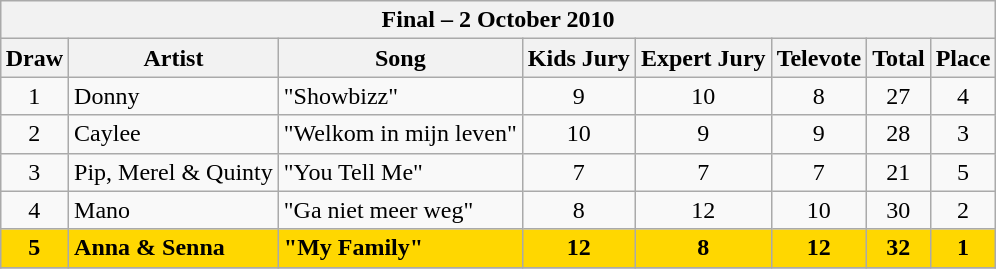<table class="sortable wikitable" style="margin: 1em auto 1em auto; text-align:center;">
<tr>
<th colspan="8">Final – 2 October 2010</th>
</tr>
<tr>
<th>Draw</th>
<th>Artist</th>
<th>Song</th>
<th>Kids Jury</th>
<th>Expert Jury</th>
<th>Televote</th>
<th>Total</th>
<th>Place</th>
</tr>
<tr>
<td>1</td>
<td align="left">Donny</td>
<td align="left">"Showbizz"</td>
<td>9</td>
<td>10</td>
<td>8</td>
<td>27</td>
<td>4</td>
</tr>
<tr>
<td>2</td>
<td align="left">Caylee</td>
<td align="left">"Welkom in mijn leven"</td>
<td>10</td>
<td>9</td>
<td>9</td>
<td>28</td>
<td>3</td>
</tr>
<tr>
<td>3</td>
<td align="left">Pip, Merel & Quinty</td>
<td align="left">"You Tell Me"</td>
<td>7</td>
<td>7</td>
<td>7</td>
<td>21</td>
<td>5</td>
</tr>
<tr>
<td>4</td>
<td align="left">Mano</td>
<td align="left">"Ga niet meer weg"</td>
<td>8</td>
<td>12</td>
<td>10</td>
<td>30</td>
<td>2</td>
</tr>
<tr bgcolor="GOLD">
<td><strong>5</strong></td>
<td align="left"><strong>Anna & Senna</strong></td>
<td align="left"><strong>"My Family"</strong></td>
<td><strong>12</strong></td>
<td><strong>8</strong></td>
<td><strong>12</strong></td>
<td><strong>32</strong></td>
<td><strong>1</strong></td>
</tr>
<tr>
</tr>
</table>
